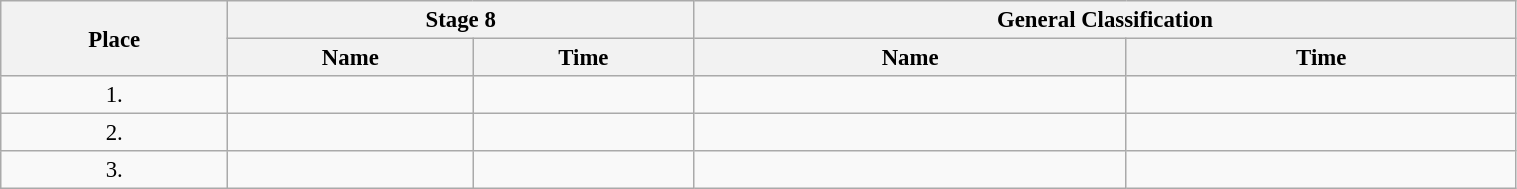<table class=wikitable style="font-size:95%" width="80%">
<tr>
<th rowspan="2">Place</th>
<th colspan="2">Stage 8</th>
<th colspan="2">General Classification</th>
</tr>
<tr>
<th>Name</th>
<th>Time</th>
<th>Name</th>
<th>Time</th>
</tr>
<tr>
<td align="center">1.</td>
<td></td>
<td></td>
<td></td>
<td></td>
</tr>
<tr>
<td align="center">2.</td>
<td></td>
<td></td>
<td></td>
<td></td>
</tr>
<tr>
<td align="center">3.</td>
<td></td>
<td></td>
<td></td>
<td></td>
</tr>
</table>
